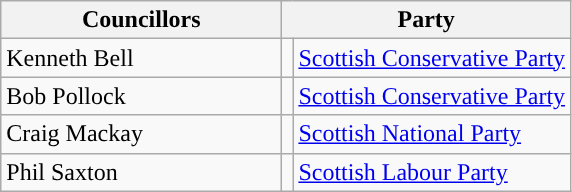<table class = "wikitable">
<tr>
<th style="width:180px;"><strong>Councillors</strong></th>
<th colspan="2" style="width:120px;">Party</th>
</tr>
<tr>
<td>Kenneth Bell</td>
<td></td>
<td><a href='#'>Scottish Conservative Party</a></td>
</tr>
<tr>
<td>Bob Pollock</td>
<td></td>
<td><a href='#'>Scottish Conservative Party</a></td>
</tr>
<tr>
<td>Craig Mackay</td>
<td></td>
<td><a href='#'>Scottish National Party</a></td>
</tr>
<tr>
<td>Phil Saxton</td>
<td></td>
<td><a href='#'>Scottish Labour Party</a></td>
</tr>
</table>
